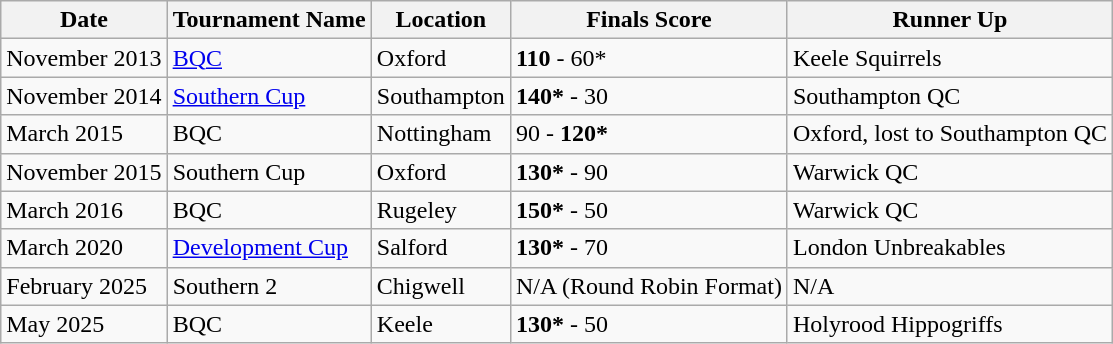<table class="wikitable">
<tr>
<th>Date</th>
<th>Tournament Name</th>
<th>Location</th>
<th>Finals Score</th>
<th>Runner Up</th>
</tr>
<tr>
<td>November 2013</td>
<td><a href='#'>BQC</a></td>
<td>Oxford</td>
<td><strong>110</strong> - 60*</td>
<td>Keele Squirrels</td>
</tr>
<tr>
<td>November 2014</td>
<td><a href='#'>Southern Cup</a></td>
<td>Southampton</td>
<td><strong>140*</strong> - 30</td>
<td>Southampton QC</td>
</tr>
<tr>
<td>March 2015</td>
<td>BQC</td>
<td>Nottingham</td>
<td>90 - <strong>120*</strong></td>
<td>Oxford, lost to Southampton QC</td>
</tr>
<tr>
<td>November 2015</td>
<td>Southern Cup</td>
<td>Oxford</td>
<td><strong>130*</strong> - 90</td>
<td>Warwick QC</td>
</tr>
<tr>
<td>March 2016</td>
<td>BQC</td>
<td>Rugeley</td>
<td><strong>150*</strong> - 50</td>
<td>Warwick QC</td>
</tr>
<tr>
<td>March 2020</td>
<td><a href='#'>Development Cup</a></td>
<td>Salford</td>
<td><strong>130*</strong> - 70</td>
<td>London Unbreakables</td>
</tr>
<tr>
<td>February 2025</td>
<td>Southern 2</td>
<td>Chigwell</td>
<td>N/A (Round Robin Format)</td>
<td>N/A</td>
</tr>
<tr>
<td>May 2025</td>
<td>BQC</td>
<td>Keele</td>
<td><strong>130*</strong> - 50</td>
<td>Holyrood Hippogriffs</td>
</tr>
</table>
